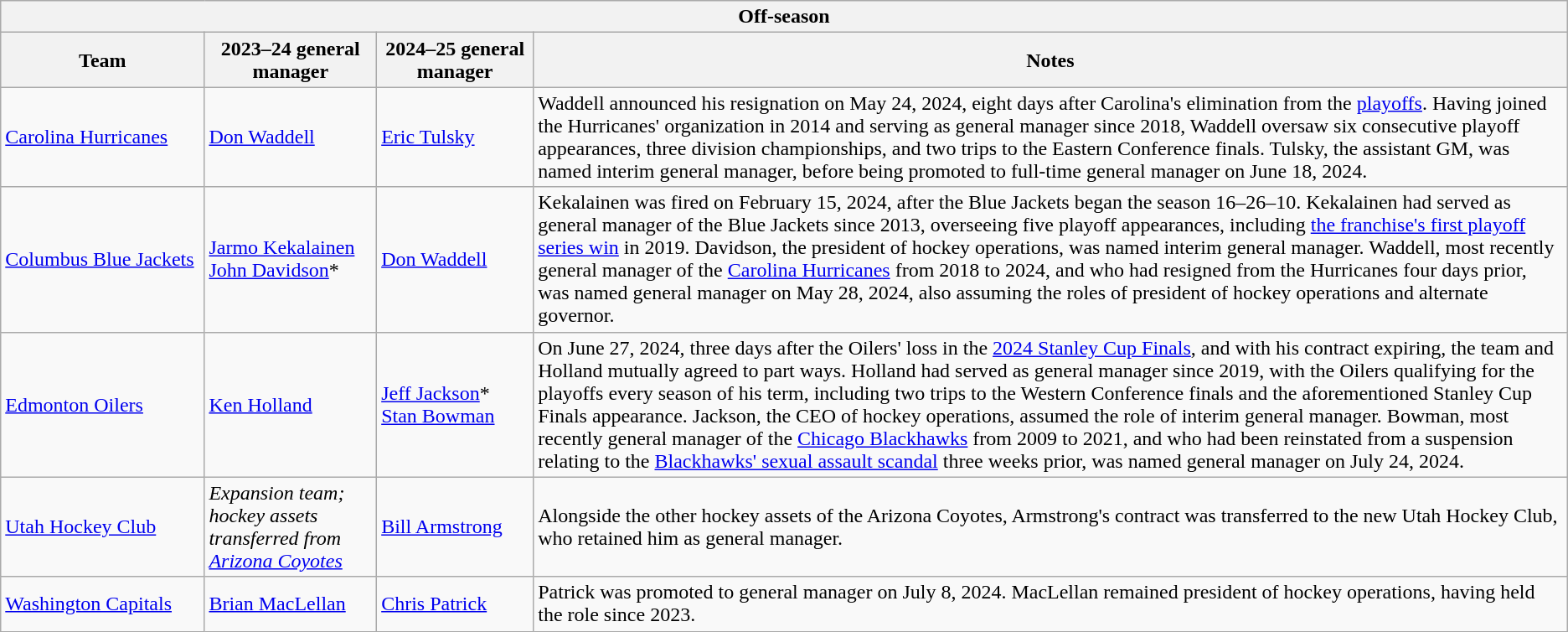<table class="wikitable">
<tr>
<th colspan="4">Off-season</th>
</tr>
<tr>
<th style="width:13%;">Team</th>
<th style="width:11%;">2023–24 general manager</th>
<th style="width:10%;">2024–25 general manager</th>
<th>Notes</th>
</tr>
<tr>
<td><a href='#'>Carolina Hurricanes</a></td>
<td><a href='#'>Don Waddell</a></td>
<td><a href='#'>Eric Tulsky</a></td>
<td>Waddell announced his resignation on May 24, 2024, eight days after Carolina's elimination from the <a href='#'>playoffs</a>. Having joined the Hurricanes' organization in 2014 and serving as general manager since 2018, Waddell oversaw six consecutive playoff appearances, three division championships, and two trips to the Eastern Conference finals. Tulsky, the assistant GM, was named interim general manager, before being promoted to full-time general manager on June 18, 2024.</td>
</tr>
<tr>
<td><a href='#'>Columbus Blue Jackets</a></td>
<td><a href='#'>Jarmo Kekalainen</a><br><a href='#'>John Davidson</a>*</td>
<td><a href='#'>Don Waddell</a></td>
<td>Kekalainen was fired on February 15, 2024, after the Blue Jackets began the season 16–26–10. Kekalainen had served as general manager of the Blue Jackets since 2013, overseeing five playoff appearances, including <a href='#'>the franchise's first playoff series win</a> in 2019. Davidson, the president of hockey operations, was named interim general manager. Waddell, most recently general manager of the <a href='#'>Carolina Hurricanes</a> from 2018 to 2024, and who had resigned from the Hurricanes four days prior, was named general manager on May 28, 2024, also assuming the roles of president of hockey operations and alternate governor.</td>
</tr>
<tr>
<td><a href='#'>Edmonton Oilers</a></td>
<td><a href='#'>Ken Holland</a></td>
<td><a href='#'>Jeff Jackson</a>*<br><a href='#'>Stan Bowman</a></td>
<td>On June 27, 2024, three days after the Oilers' loss in the <a href='#'>2024 Stanley Cup Finals</a>, and with his contract expiring, the team and Holland mutually agreed to part ways. Holland had served as general manager since 2019, with the Oilers qualifying for the playoffs every season of his term, including two trips to the Western Conference finals and the aforementioned Stanley Cup Finals appearance. Jackson, the CEO of hockey operations, assumed the role of interim general manager. Bowman, most recently general manager of the <a href='#'>Chicago Blackhawks</a> from 2009 to 2021, and who had been reinstated from a suspension relating to the <a href='#'>Blackhawks' sexual assault scandal</a> three weeks prior, was named general manager on July 24, 2024.</td>
</tr>
<tr>
<td><a href='#'>Utah Hockey Club</a></td>
<td><em>Expansion team; hockey assets transferred from <a href='#'>Arizona Coyotes</a></em></td>
<td><a href='#'>Bill Armstrong</a></td>
<td>Alongside the other hockey assets of the Arizona Coyotes, Armstrong's contract was transferred to the new Utah Hockey Club, who retained him as general manager.</td>
</tr>
<tr>
<td><a href='#'>Washington Capitals</a></td>
<td><a href='#'>Brian MacLellan</a></td>
<td><a href='#'>Chris Patrick</a></td>
<td>Patrick was promoted to general manager on July 8, 2024. MacLellan remained president of hockey operations, having held the role since 2023.</td>
</tr>
</table>
